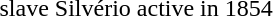<table>
<tr>
<td>slave Silvério</td>
<td>active in 1854</td>
</tr>
</table>
